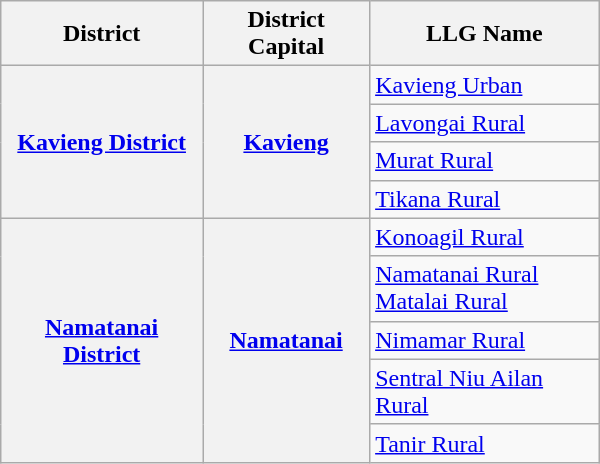<table class="wikitable" style="text-align: left;" width="400">
<tr>
<th>District</th>
<th>District Capital</th>
<th>LLG Name</th>
</tr>
<tr>
<th rowspan="4"><a href='#'>Kavieng District</a></th>
<th rowspan="4"><a href='#'>Kavieng</a></th>
<td><a href='#'>Kavieng Urban</a></td>
</tr>
<tr>
<td><a href='#'>Lavongai Rural</a></td>
</tr>
<tr>
<td><a href='#'>Murat Rural</a></td>
</tr>
<tr>
<td><a href='#'>Tikana Rural</a></td>
</tr>
<tr>
<th rowspan="5"><a href='#'>Namatanai District</a></th>
<th rowspan="5"><a href='#'>Namatanai</a></th>
<td><a href='#'>Konoagil Rural</a></td>
</tr>
<tr>
<td><a href='#'>Namatanai Rural</a><br><a href='#'>Matalai Rural</a></td>
</tr>
<tr>
<td><a href='#'>Nimamar Rural</a></td>
</tr>
<tr>
<td><a href='#'>Sentral Niu Ailan Rural</a></td>
</tr>
<tr>
<td><a href='#'>Tanir Rural</a></td>
</tr>
</table>
